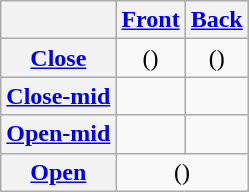<table class="wikitable" style="text-align: center; float:right">
<tr>
<th></th>
<th><a href='#'>Front</a></th>
<th><a href='#'>Back</a></th>
</tr>
<tr>
<th><a href='#'>Close</a></th>
<td>()</td>
<td>()</td>
</tr>
<tr>
<th><a href='#'>Close-mid</a></th>
<td></td>
<td></td>
</tr>
<tr>
<th><a href='#'>Open-mid</a></th>
<td></td>
<td></td>
</tr>
<tr>
<th><a href='#'>Open</a></th>
<td colspan=2>()</td>
</tr>
</table>
